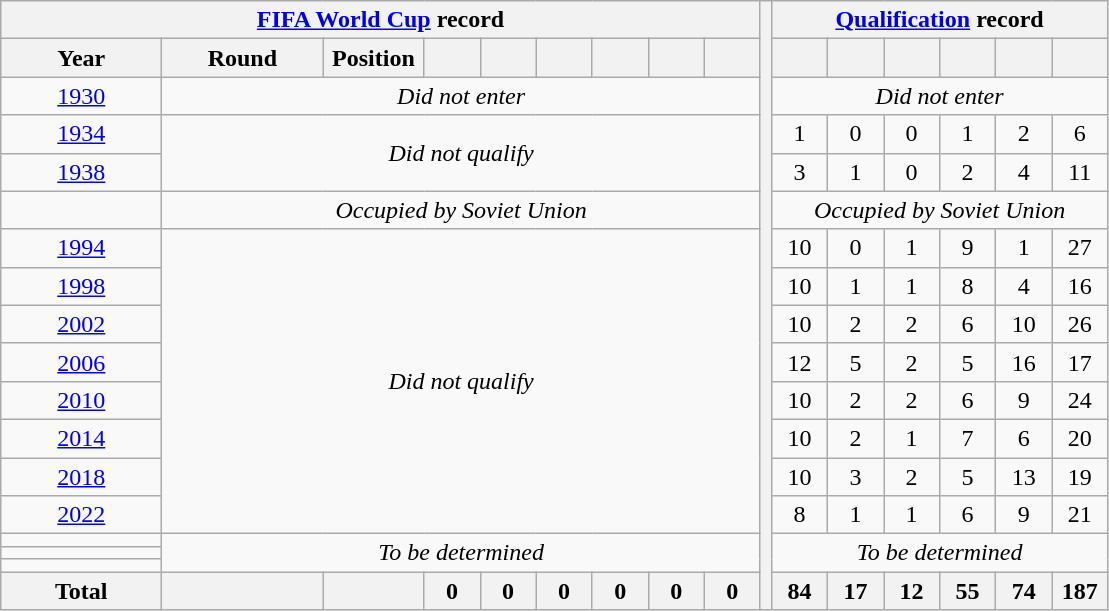<table class="wikitable" style="text-align: center;">
<tr>
<th colspan=9><a href='#'>FIFA World Cup</a> record</th>
<th rowspan=26></th>
<th colspan=6><a href='#'>Qualification</a> record</th>
</tr>
<tr>
<th width=100>Year</th>
<th width=100>Round</th>
<th width=60>Position</th>
<th width=30></th>
<th width=30></th>
<th width=30></th>
<th width=30></th>
<th width=30></th>
<th width=30></th>
<th width=30></th>
<th width=30></th>
<th width=30></th>
<th width=30></th>
<th width=30></th>
<th width=30></th>
</tr>
<tr>
<td> <a href='#'>1930</a></td>
<td colspan=8><em>Did not enter</em></td>
<td colspan=6><em>Did not enter</em></td>
</tr>
<tr>
<td> <a href='#'>1934</a></td>
<td rowspan=2 colspan=8><em>Did not qualify</em></td>
<td>1</td>
<td>0</td>
<td>0</td>
<td>1</td>
<td>2</td>
<td>6</td>
</tr>
<tr>
<td> <a href='#'>1938</a></td>
<td>3</td>
<td>1</td>
<td>0</td>
<td>2</td>
<td>4</td>
<td>11</td>
</tr>
<tr>
<td></td>
<td colspan=8><em>Occupied by Soviet Union</em></td>
<td colspan=6><em>Occupied by Soviet Union</em></td>
</tr>
<tr>
<td> <a href='#'>1994</a></td>
<td rowspan=8 colspan=8><em>Did not qualify</em></td>
<td>10</td>
<td>0</td>
<td>1</td>
<td>9</td>
<td>1</td>
<td>27</td>
</tr>
<tr>
<td> <a href='#'>1998</a></td>
<td>10</td>
<td>1</td>
<td>1</td>
<td>8</td>
<td>4</td>
<td>16</td>
</tr>
<tr>
<td>  <a href='#'>2002</a></td>
<td>10</td>
<td>2</td>
<td>2</td>
<td>6</td>
<td>10</td>
<td>26</td>
</tr>
<tr>
<td> <a href='#'>2006</a></td>
<td>12</td>
<td>5</td>
<td>2</td>
<td>5</td>
<td>16</td>
<td>17</td>
</tr>
<tr>
<td> <a href='#'>2010</a></td>
<td>10</td>
<td>2</td>
<td>2</td>
<td>6</td>
<td>9</td>
<td>24</td>
</tr>
<tr>
<td> <a href='#'>2014</a></td>
<td>10</td>
<td>2</td>
<td>1</td>
<td>7</td>
<td>6</td>
<td>20</td>
</tr>
<tr>
<td> <a href='#'>2018</a></td>
<td>10</td>
<td>3</td>
<td>2</td>
<td>5</td>
<td>13</td>
<td>19</td>
</tr>
<tr>
<td> <a href='#'>2022</a></td>
<td>8</td>
<td>1</td>
<td>1</td>
<td>6</td>
<td>9</td>
<td>21</td>
</tr>
<tr>
<td></td>
<td colspan=8 rowspan=3><em>To be determined</em></td>
<td colspan=6 rowspan=3><em>To be determined</em></td>
</tr>
<tr>
<td></td>
</tr>
<tr>
<td></td>
</tr>
<tr>
<th>Total</th>
<th></th>
<th></th>
<th>0</th>
<th>0</th>
<th>0</th>
<th>0</th>
<th>0</th>
<th>0</th>
<th>84</th>
<th>17</th>
<th>12</th>
<th>55</th>
<th>74</th>
<th>187</th>
</tr>
</table>
